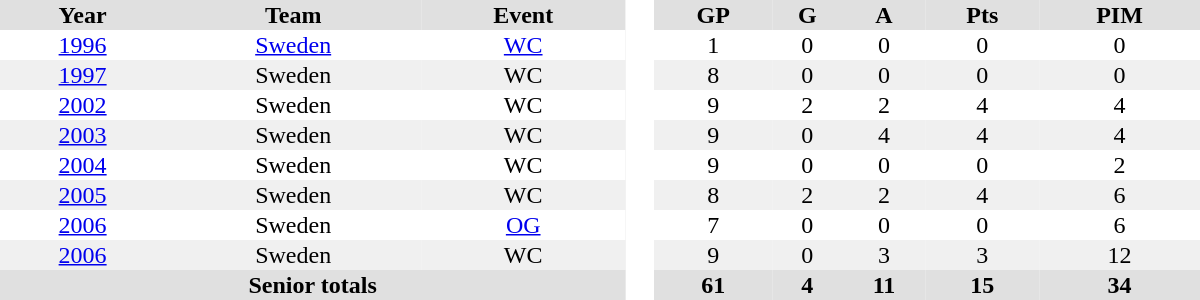<table border="0" cellpadding="1" cellspacing="0" style="text-align:center; width:50em">
<tr ALIGN="center" bgcolor="#e0e0e0">
<th>Year</th>
<th>Team</th>
<th>Event</th>
<th rowspan="99" bgcolor="#ffffff"> </th>
<th>GP</th>
<th>G</th>
<th>A</th>
<th>Pts</th>
<th>PIM</th>
</tr>
<tr>
<td><a href='#'>1996</a></td>
<td><a href='#'>Sweden</a></td>
<td><a href='#'>WC</a></td>
<td>1</td>
<td>0</td>
<td>0</td>
<td>0</td>
<td>0</td>
</tr>
<tr bgcolor="#f0f0f0">
<td><a href='#'>1997</a></td>
<td>Sweden</td>
<td>WC</td>
<td>8</td>
<td>0</td>
<td>0</td>
<td>0</td>
<td>0</td>
</tr>
<tr>
<td><a href='#'>2002</a></td>
<td>Sweden</td>
<td>WC</td>
<td>9</td>
<td>2</td>
<td>2</td>
<td>4</td>
<td>4</td>
</tr>
<tr bgcolor="#f0f0f0">
<td><a href='#'>2003</a></td>
<td>Sweden</td>
<td>WC</td>
<td>9</td>
<td>0</td>
<td>4</td>
<td>4</td>
<td>4</td>
</tr>
<tr>
<td><a href='#'>2004</a></td>
<td>Sweden</td>
<td>WC</td>
<td>9</td>
<td>0</td>
<td>0</td>
<td>0</td>
<td>2</td>
</tr>
<tr bgcolor="#f0f0f0">
<td><a href='#'>2005</a></td>
<td>Sweden</td>
<td>WC</td>
<td>8</td>
<td>2</td>
<td>2</td>
<td>4</td>
<td>6</td>
</tr>
<tr>
<td><a href='#'>2006</a></td>
<td>Sweden</td>
<td><a href='#'>OG</a></td>
<td>7</td>
<td>0</td>
<td>0</td>
<td>0</td>
<td>6</td>
</tr>
<tr bgcolor="#f0f0f0">
<td><a href='#'>2006</a></td>
<td>Sweden</td>
<td>WC</td>
<td>9</td>
<td>0</td>
<td>3</td>
<td>3</td>
<td>12</td>
</tr>
<tr bgcolor="#e0e0e0">
<th colspan=3>Senior totals</th>
<th>61</th>
<th>4</th>
<th>11</th>
<th>15</th>
<th>34</th>
</tr>
</table>
